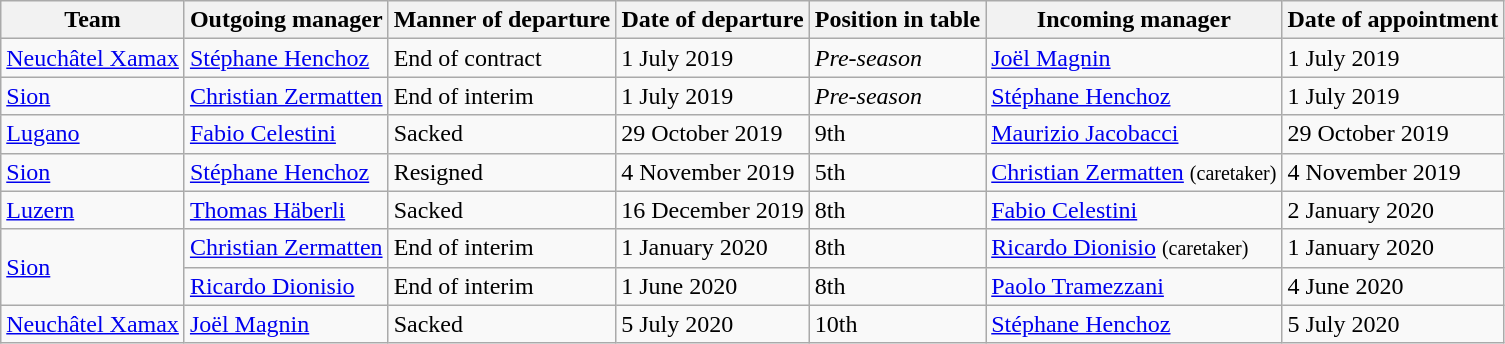<table class="wikitable">
<tr>
<th>Team</th>
<th>Outgoing manager</th>
<th>Manner of departure</th>
<th>Date of departure</th>
<th>Position in table</th>
<th>Incoming manager</th>
<th>Date of appointment</th>
</tr>
<tr>
<td><a href='#'>Neuchâtel Xamax</a></td>
<td> <a href='#'>Stéphane Henchoz</a></td>
<td>End of contract</td>
<td>1 July 2019</td>
<td><em>Pre-season</em></td>
<td> <a href='#'>Joël Magnin</a></td>
<td>1 July 2019</td>
</tr>
<tr>
<td><a href='#'>Sion</a></td>
<td> <a href='#'>Christian Zermatten</a></td>
<td>End of interim</td>
<td>1 July 2019</td>
<td><em>Pre-season</em></td>
<td> <a href='#'>Stéphane Henchoz</a></td>
<td>1 July 2019</td>
</tr>
<tr>
<td><a href='#'>Lugano</a></td>
<td> <a href='#'>Fabio Celestini</a></td>
<td>Sacked</td>
<td>29 October 2019</td>
<td>9th</td>
<td> <a href='#'>Maurizio Jacobacci</a></td>
<td>29 October 2019</td>
</tr>
<tr>
<td><a href='#'>Sion</a></td>
<td> <a href='#'>Stéphane Henchoz</a></td>
<td>Resigned</td>
<td>4 November 2019</td>
<td>5th</td>
<td> <a href='#'>Christian Zermatten</a> <small>(caretaker)</small></td>
<td>4 November 2019</td>
</tr>
<tr>
<td><a href='#'>Luzern</a></td>
<td> <a href='#'>Thomas Häberli</a></td>
<td>Sacked</td>
<td>16 December 2019</td>
<td>8th</td>
<td> <a href='#'>Fabio Celestini</a></td>
<td>2 January 2020</td>
</tr>
<tr>
<td rowspan=2><a href='#'>Sion</a></td>
<td> <a href='#'>Christian Zermatten</a></td>
<td>End of interim</td>
<td>1 January 2020</td>
<td>8th</td>
<td> <a href='#'>Ricardo Dionisio</a> <small>(caretaker)</small></td>
<td>1 January 2020</td>
</tr>
<tr>
<td> <a href='#'>Ricardo Dionisio</a></td>
<td>End of interim</td>
<td>1 June 2020</td>
<td>8th</td>
<td> <a href='#'>Paolo Tramezzani</a></td>
<td>4 June 2020</td>
</tr>
<tr>
<td><a href='#'>Neuchâtel Xamax</a></td>
<td> <a href='#'>Joël Magnin</a></td>
<td>Sacked</td>
<td>5 July 2020</td>
<td>10th</td>
<td> <a href='#'>Stéphane Henchoz</a></td>
<td>5 July 2020</td>
</tr>
</table>
